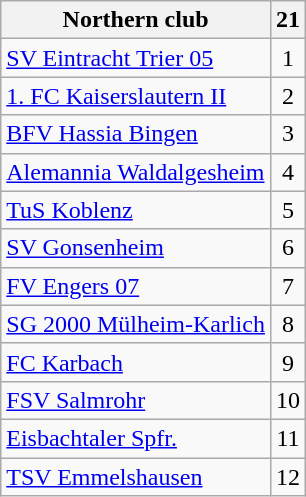<table class="wikitable sortable">
<tr>
<th>Northern club</th>
<th class="unsortable">21</th>
</tr>
<tr align="center">
<td align="left"><a href='#'>SV Eintracht Trier 05</a></td>
<td>1</td>
</tr>
<tr align="center">
<td align="left"><a href='#'>1. FC Kaiserslautern II</a></td>
<td>2</td>
</tr>
<tr align="center">
<td align="left"><a href='#'>BFV Hassia Bingen</a></td>
<td>3</td>
</tr>
<tr align="center">
<td align="left"><a href='#'>Alemannia Waldalgesheim</a></td>
<td>4</td>
</tr>
<tr align="center">
<td align="left"><a href='#'>TuS Koblenz</a></td>
<td>5</td>
</tr>
<tr align="center">
<td align="left"><a href='#'>SV Gonsenheim</a></td>
<td>6</td>
</tr>
<tr align="center">
<td align="left"><a href='#'>FV Engers 07</a></td>
<td>7</td>
</tr>
<tr align="center">
<td align="left"><a href='#'>SG 2000 Mülheim-Karlich</a></td>
<td>8</td>
</tr>
<tr align="center">
<td align="left"><a href='#'>FC Karbach</a></td>
<td>9</td>
</tr>
<tr align="center">
<td align="left"><a href='#'>FSV Salmrohr</a></td>
<td>10</td>
</tr>
<tr align="center">
<td align="left"><a href='#'>Eisbachtaler Spfr.</a></td>
<td>11</td>
</tr>
<tr align="center">
<td align="left"><a href='#'>TSV Emmelshausen</a></td>
<td>12</td>
</tr>
</table>
